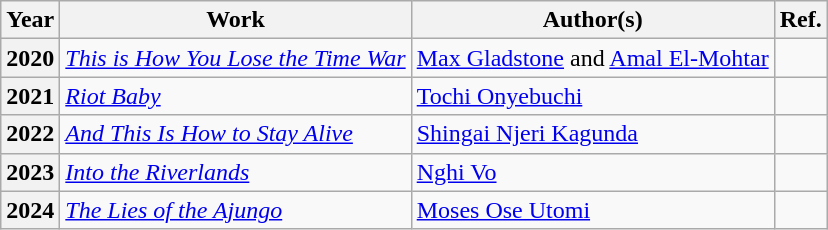<table class="sortable wikitable">
<tr>
<th>Year</th>
<th>Work</th>
<th>Author(s)</th>
<th class="unsortable">Ref.</th>
</tr>
<tr>
<th>2020</th>
<td><em><a href='#'>This is How You Lose the Time War</a></em></td>
<td><a href='#'>Max Gladstone</a> and <a href='#'>Amal El-Mohtar</a></td>
<td></td>
</tr>
<tr>
<th>2021</th>
<td><em><a href='#'>Riot Baby</a></em></td>
<td><a href='#'>Tochi Onyebuchi</a></td>
<td></td>
</tr>
<tr>
<th>2022</th>
<td><em><a href='#'>And This Is How to Stay Alive</a></em></td>
<td><a href='#'>Shingai Njeri Kagunda</a></td>
<td></td>
</tr>
<tr>
<th>2023</th>
<td><em><a href='#'>Into the Riverlands</a></em></td>
<td><a href='#'>Nghi Vo</a></td>
<td></td>
</tr>
<tr>
<th>2024</th>
<td><em><a href='#'>The Lies of the Ajungo</a></em></td>
<td><a href='#'>Moses Ose Utomi</a></td>
<td></td>
</tr>
</table>
